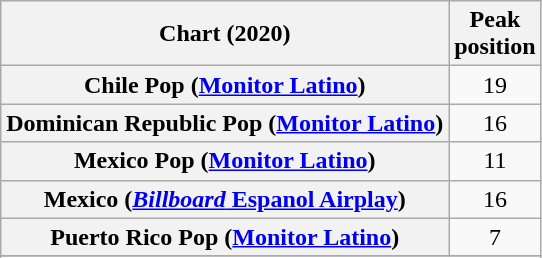<table class="wikitable sortable plainrowheaders" style="text-align:center">
<tr>
<th scope="col">Chart (2020)</th>
<th scope="col">Peak<br> position</th>
</tr>
<tr>
<th scope="row">Chile Pop (<a href='#'>Monitor Latino</a>)</th>
<td>19</td>
</tr>
<tr>
<th scope="row">Dominican Republic Pop (<a href='#'>Monitor Latino</a>)</th>
<td>16</td>
</tr>
<tr>
<th scope="row">Mexico Pop (<a href='#'>Monitor Latino</a>)</th>
<td>11</td>
</tr>
<tr>
<th scope="row">Mexico (<a href='#'><em>Billboard</em> Espanol Airplay</a>)</th>
<td>16</td>
</tr>
<tr>
<th scope="row">Puerto Rico Pop (<a href='#'>Monitor Latino</a>)</th>
<td>7</td>
</tr>
<tr>
</tr>
<tr>
</tr>
</table>
